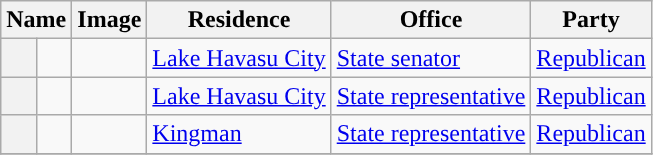<table class="sortable wikitable">
<tr valign=bottom>
<th colspan="2">Name</th>
<th>Image</th>
<th>Residence</th>
<th>Office</th>
<th>Party</th>
</tr>
<tr>
<th style="background-color:  "></th>
<td></td>
<td></td>
<td><a href='#'>Lake Havasu City</a></td>
<td><a href='#'>State senator</a></td>
<td><a href='#'>Republican</a></td>
</tr>
<tr>
<th style="background-color:  "></th>
<td></td>
<td></td>
<td><a href='#'>Lake Havasu City</a></td>
<td><a href='#'>State representative</a></td>
<td><a href='#'>Republican</a></td>
</tr>
<tr>
<th style="background-color:  "></th>
<td></td>
<td></td>
<td><a href='#'>Kingman</a></td>
<td><a href='#'>State representative</a></td>
<td><a href='#'>Republican</a></td>
</tr>
<tr>
</tr>
</table>
